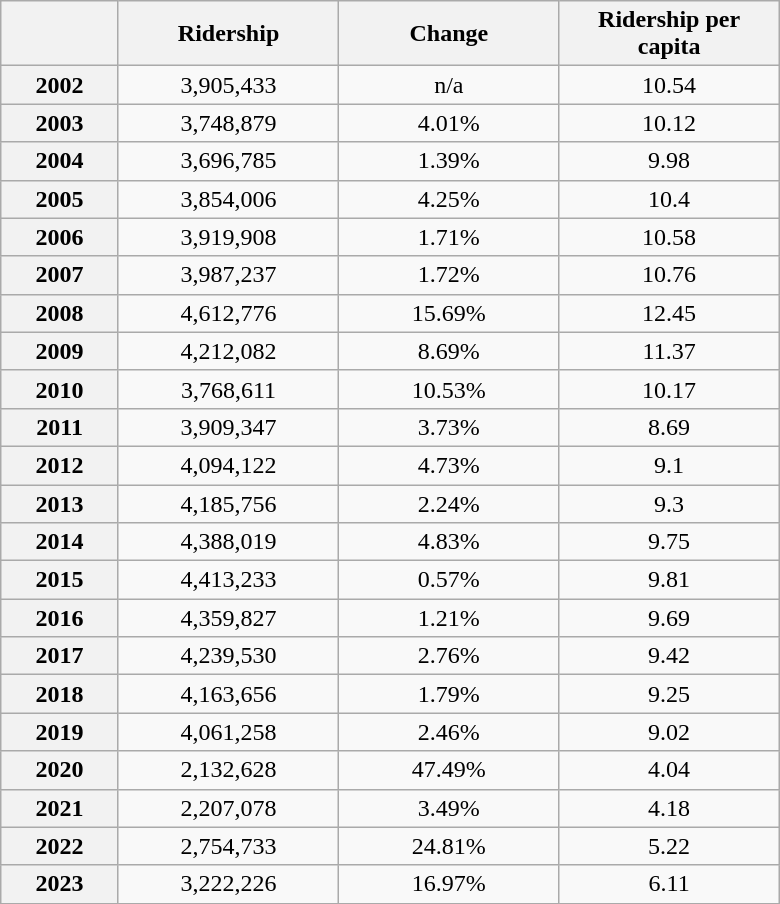<table class="wikitable"  style="text-align:center; width:520px; margin:auto;">
<tr>
<th style="width:50px"></th>
<th style="width:100px">Ridership</th>
<th style="width:100px">Change</th>
<th style="width:100px">Ridership per capita</th>
</tr>
<tr>
<th>2002</th>
<td>3,905,433</td>
<td>n/a</td>
<td>10.54</td>
</tr>
<tr>
<th>2003</th>
<td>3,748,879</td>
<td>4.01%</td>
<td>10.12</td>
</tr>
<tr>
<th>2004</th>
<td>3,696,785</td>
<td>1.39%</td>
<td>9.98</td>
</tr>
<tr>
<th>2005</th>
<td>3,854,006</td>
<td>4.25%</td>
<td>10.4</td>
</tr>
<tr>
<th>2006</th>
<td>3,919,908</td>
<td>1.71%</td>
<td>10.58</td>
</tr>
<tr>
<th>2007</th>
<td>3,987,237</td>
<td>1.72%</td>
<td>10.76</td>
</tr>
<tr>
<th>2008</th>
<td>4,612,776</td>
<td>15.69%</td>
<td>12.45</td>
</tr>
<tr>
<th>2009</th>
<td>4,212,082</td>
<td>8.69%</td>
<td>11.37</td>
</tr>
<tr>
<th>2010</th>
<td>3,768,611</td>
<td>10.53%</td>
<td>10.17</td>
</tr>
<tr>
<th>2011</th>
<td>3,909,347</td>
<td>3.73%</td>
<td>8.69</td>
</tr>
<tr>
<th>2012</th>
<td>4,094,122</td>
<td>4.73%</td>
<td>9.1</td>
</tr>
<tr>
<th>2013</th>
<td>4,185,756</td>
<td>2.24%</td>
<td>9.3</td>
</tr>
<tr>
<th>2014</th>
<td>4,388,019</td>
<td>4.83%</td>
<td>9.75</td>
</tr>
<tr>
<th>2015</th>
<td>4,413,233</td>
<td>0.57%</td>
<td>9.81</td>
</tr>
<tr>
<th>2016</th>
<td>4,359,827</td>
<td>1.21%</td>
<td>9.69</td>
</tr>
<tr>
<th>2017</th>
<td>4,239,530</td>
<td>2.76%</td>
<td>9.42</td>
</tr>
<tr>
<th>2018</th>
<td>4,163,656</td>
<td>1.79%</td>
<td>9.25</td>
</tr>
<tr>
<th>2019</th>
<td>4,061,258</td>
<td>2.46%</td>
<td>9.02</td>
</tr>
<tr>
<th>2020</th>
<td>2,132,628</td>
<td>47.49%</td>
<td>4.04</td>
</tr>
<tr>
<th>2021</th>
<td>2,207,078</td>
<td>3.49%</td>
<td>4.18</td>
</tr>
<tr>
<th>2022</th>
<td>2,754,733</td>
<td>24.81%</td>
<td>5.22</td>
</tr>
<tr>
<th>2023</th>
<td>3,222,226</td>
<td>16.97%</td>
<td>6.11</td>
</tr>
<tr>
</tr>
</table>
